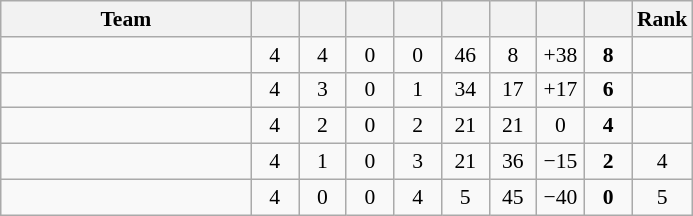<table class="wikitable" style="text-align: center; font-size:90% ">
<tr>
<th width=160>Team</th>
<th width=25></th>
<th width=25></th>
<th width=25></th>
<th width=25></th>
<th width=25></th>
<th width=25></th>
<th width=25></th>
<th width=25></th>
<th width=25>Rank</th>
</tr>
<tr>
<td align=left></td>
<td>4</td>
<td>4</td>
<td>0</td>
<td>0</td>
<td>46</td>
<td>8</td>
<td>+38</td>
<td><strong>8</strong></td>
<td></td>
</tr>
<tr>
<td align=left></td>
<td>4</td>
<td>3</td>
<td>0</td>
<td>1</td>
<td>34</td>
<td>17</td>
<td>+17</td>
<td><strong>6</strong></td>
<td></td>
</tr>
<tr>
<td align=left></td>
<td>4</td>
<td>2</td>
<td>0</td>
<td>2</td>
<td>21</td>
<td>21</td>
<td>0</td>
<td><strong>4</strong></td>
<td></td>
</tr>
<tr>
<td align=left></td>
<td>4</td>
<td>1</td>
<td>0</td>
<td>3</td>
<td>21</td>
<td>36</td>
<td>−15</td>
<td><strong>2</strong></td>
<td>4</td>
</tr>
<tr>
<td align=left></td>
<td>4</td>
<td>0</td>
<td>0</td>
<td>4</td>
<td>5</td>
<td>45</td>
<td>−40</td>
<td><strong>0</strong></td>
<td>5</td>
</tr>
</table>
